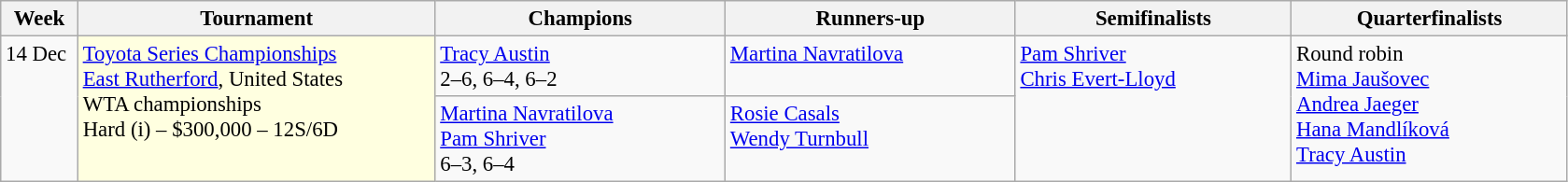<table class=wikitable style=font-size:95%>
<tr>
<th style="width:48px;">Week</th>
<th style="width:248px;">Tournament</th>
<th style="width:200px;">Champions</th>
<th style="width:200px;">Runners-up</th>
<th style="width:190px;">Semifinalists</th>
<th style="width:190px;">Quarterfinalists</th>
</tr>
<tr valign=top>
<td rowspan=2>14 Dec</td>
<td rowspan=2 bgcolor=lightyellow><a href='#'>Toyota Series Championships</a><br> <a href='#'>East Rutherford</a>, United States <br>WTA championships<br>Hard (i) – $300,000 – 12S/6D</td>
<td> <a href='#'>Tracy Austin</a> <br>2–6, 6–4, 6–2</td>
<td> <a href='#'>Martina Navratilova</a></td>
<td rowspan=2> <a href='#'>Pam Shriver</a> <br> <a href='#'>Chris Evert-Lloyd</a></td>
<td rowspan=2>Round robin<br> <a href='#'>Mima Jaušovec</a> <br> <a href='#'>Andrea Jaeger</a> <br> <a href='#'>Hana Mandlíková</a> <br> <a href='#'>Tracy Austin</a><br></td>
</tr>
<tr valign="top">
<td> <a href='#'>Martina Navratilova</a><br> <a href='#'>Pam Shriver</a> <br>6–3, 6–4</td>
<td> <a href='#'>Rosie Casals</a><br> <a href='#'>Wendy Turnbull</a></td>
</tr>
</table>
